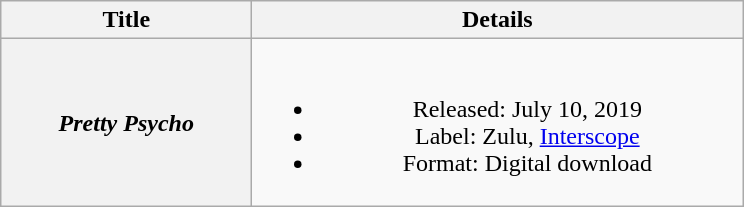<table class="wikitable plainrowheaders" style="text-align:center">
<tr>
<th scope="col" style="width:10em">Title</th>
<th scope="col" style="width:20em">Details</th>
</tr>
<tr>
<th scope="row"><em>Pretty Psycho</em></th>
<td><br><ul><li>Released: July 10, 2019</li><li>Label: Zulu, <a href='#'>Interscope</a></li><li>Format: Digital download</li></ul></td>
</tr>
</table>
